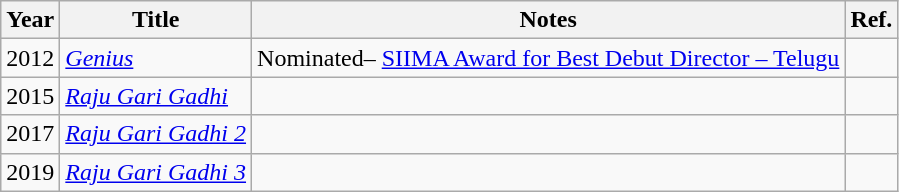<table class="wikitable">
<tr>
<th>Year</th>
<th>Title</th>
<th>Notes</th>
<th>Ref.</th>
</tr>
<tr>
<td>2012</td>
<td><a href='#'><em>Genius</em></a></td>
<td>Nominated– <a href='#'>SIIMA Award for Best Debut Director – Telugu</a></td>
<td></td>
</tr>
<tr>
<td>2015</td>
<td><em><a href='#'>Raju Gari Gadhi</a></em></td>
<td></td>
<td></td>
</tr>
<tr>
<td>2017</td>
<td><em><a href='#'>Raju Gari Gadhi 2</a></em></td>
<td></td>
<td></td>
</tr>
<tr>
<td>2019</td>
<td><em><a href='#'>Raju Gari Gadhi 3</a></em></td>
<td></td>
<td></td>
</tr>
</table>
